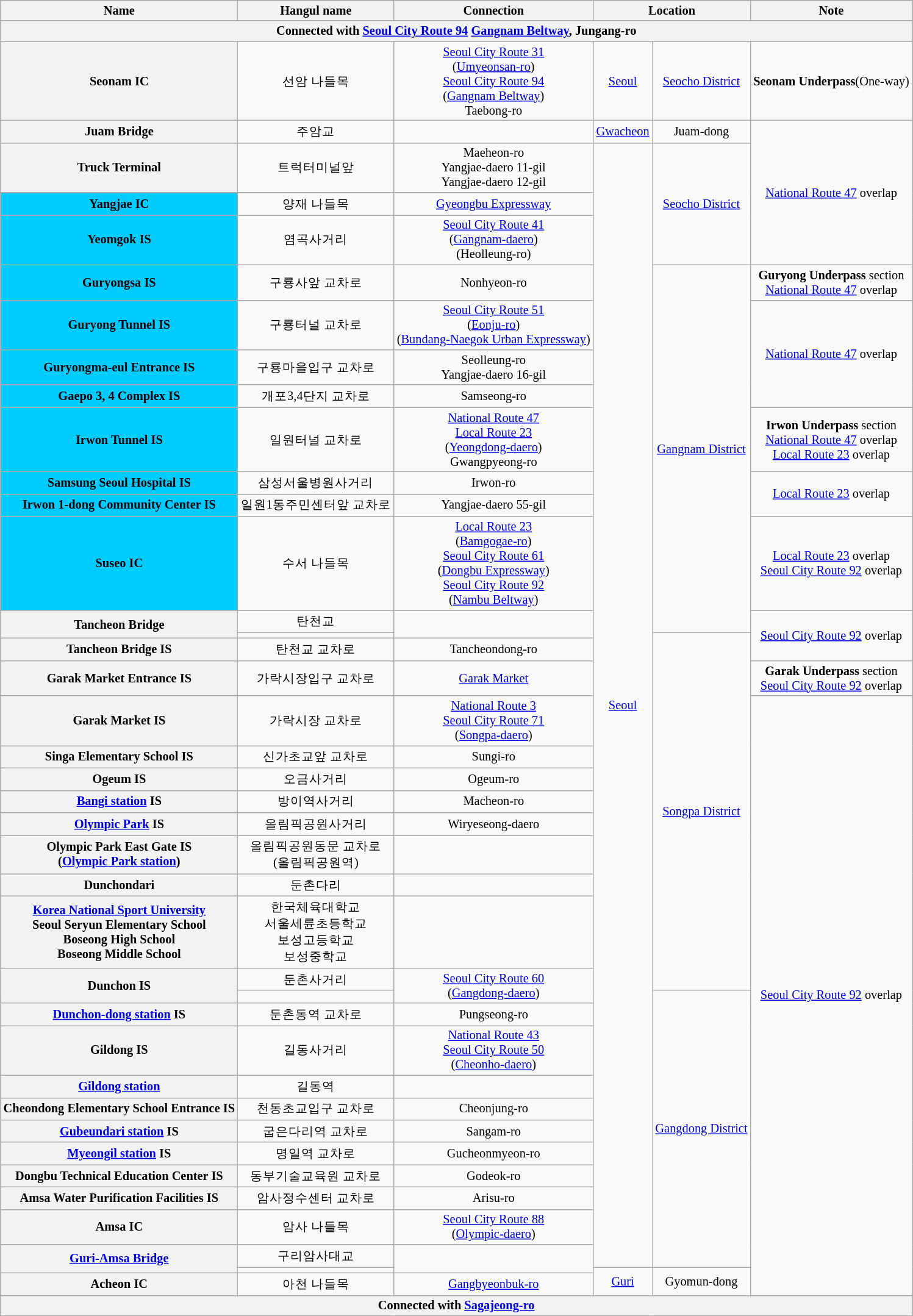<table class="wikitable" style="font-size: 85%; text-align: center;">
<tr>
<th>Name </th>
<th>Hangul name</th>
<th>Connection</th>
<th colspan="2">Location</th>
<th>Note</th>
</tr>
<tr>
<th colspan=6>Connected with <a href='#'>Seoul City Route 94</a> <a href='#'>Gangnam Beltway</a>, Jungang-ro</th>
</tr>
<tr>
<th>Seonam IC</th>
<td>선암 나들목</td>
<td><a href='#'>Seoul City Route 31</a><br>(<a href='#'>Umyeonsan-ro</a>)<br><a href='#'>Seoul City Route 94</a><br>(<a href='#'>Gangnam Beltway</a>)<br>Taebong-ro</td>
<td><a href='#'>Seoul</a></td>
<td><a href='#'>Seocho District</a></td>
<td><strong>Seonam Underpass</strong>(One-way)</td>
</tr>
<tr>
<th>Juam Bridge</th>
<td>주암교</td>
<td></td>
<td><a href='#'>Gwacheon</a></td>
<td>Juam-dong</td>
<td rowspan=4><a href='#'>National Route 47</a> overlap</td>
</tr>
<tr>
<th>Truck Terminal</th>
<td>트럭터미널앞</td>
<td>Maeheon-ro<br>Yangjae-daero 11-gil<br>Yangjae-daero 12-gil</td>
<td rowspan=35><a href='#'>Seoul</a></td>
<td rowspan=3><a href='#'>Seocho District</a></td>
</tr>
<tr>
<th style="background-color: #00CCFF;">Yangjae IC</th>
<td>양재 나들목</td>
<td><a href='#'>Gyeongbu Expressway</a></td>
</tr>
<tr>
<th style="background-color: #00CCFF;">Yeomgok IS</th>
<td>염곡사거리</td>
<td><a href='#'>Seoul City Route 41</a><br>(<a href='#'>Gangnam-daero</a>)<br>(Heolleung-ro)</td>
</tr>
<tr>
<th style="background-color: #00CCFF;">Guryongsa IS</th>
<td>구룡사앞 교차로</td>
<td>Nonhyeon-ro</td>
<td rowspan=9><a href='#'>Gangnam District</a></td>
<td><strong>Guryong Underpass</strong> section<br><a href='#'>National Route 47</a> overlap</td>
</tr>
<tr>
<th style="background-color: #00CCFF;">Guryong Tunnel IS</th>
<td>구룡터널 교차로</td>
<td><a href='#'>Seoul City Route 51</a><br>(<a href='#'>Eonju-ro</a>)<br>(<a href='#'>Bundang-Naegok Urban Expressway</a>)</td>
<td rowspan=3><a href='#'>National Route 47</a> overlap</td>
</tr>
<tr>
<th style="background-color: #00CCFF;">Guryongma-eul Entrance IS</th>
<td>구룡마을입구 교차로</td>
<td>Seolleung-ro<br>Yangjae-daero 16-gil</td>
</tr>
<tr>
<th style="background-color: #00CCFF;">Gaepo 3, 4 Complex IS</th>
<td>개포3,4단지 교차로</td>
<td>Samseong-ro</td>
</tr>
<tr>
<th style="background-color: #00CCFF;">Irwon Tunnel IS</th>
<td>일원터널 교차로</td>
<td><a href='#'>National Route 47</a><br><a href='#'>Local Route 23</a><br>(<a href='#'>Yeongdong-daero</a>)<br>Gwangpyeong-ro</td>
<td><strong>Irwon Underpass</strong> section<br><a href='#'>National Route 47</a> overlap<br><a href='#'>Local Route 23</a> overlap</td>
</tr>
<tr>
<th style="background-color: #00CCFF;">Samsung Seoul Hospital IS</th>
<td>삼성서울병원사거리</td>
<td>Irwon-ro</td>
<td rowspan=2><a href='#'>Local Route 23</a> overlap</td>
</tr>
<tr>
<th style="background-color: #00CCFF;">Irwon 1-dong Community Center IS</th>
<td>일원1동주민센터앞 교차로</td>
<td>Yangjae-daero 55-gil</td>
</tr>
<tr>
<th style="background-color: #00CCFF;">Suseo IC</th>
<td>수서 나들목</td>
<td><a href='#'>Local Route 23</a><br>(<a href='#'>Bamgogae-ro</a>)<br><a href='#'>Seoul City Route 61</a><br>(<a href='#'>Dongbu Expressway</a>)<br><a href='#'>Seoul City Route 92</a><br>(<a href='#'>Nambu Beltway</a>)</td>
<td><a href='#'>Local Route 23</a> overlap<br><a href='#'>Seoul City Route 92</a> overlap</td>
</tr>
<tr>
<th rowspan=2>Tancheon Bridge</th>
<td>탄천교</td>
<td rowspan=2></td>
<td rowspan=3><a href='#'>Seoul City Route 92</a> overlap</td>
</tr>
<tr>
<td></td>
<td rowspan=12><a href='#'>Songpa District</a></td>
</tr>
<tr>
<th>Tancheon Bridge IS</th>
<td>탄천교 교차로</td>
<td>Tancheondong-ro</td>
</tr>
<tr>
<th>Garak Market Entrance IS</th>
<td>가락시장입구 교차로</td>
<td><a href='#'>Garak Market</a></td>
<td><strong>Garak Underpass</strong> section<br><a href='#'>Seoul City Route 92</a> overlap</td>
</tr>
<tr>
<th>Garak Market IS</th>
<td>가락시장 교차로</td>
<td><a href='#'>National Route 3</a><br><a href='#'>Seoul City Route 71</a><br>(<a href='#'>Songpa-daero</a>)</td>
<td rowspan=22><a href='#'>Seoul City Route 92</a> overlap</td>
</tr>
<tr>
<th>Singa Elementary School IS</th>
<td>신가초교앞 교차로</td>
<td>Sungi-ro</td>
</tr>
<tr>
<th>Ogeum IS</th>
<td>오금사거리</td>
<td>Ogeum-ro</td>
</tr>
<tr>
<th><a href='#'>Bangi station</a> IS</th>
<td>방이역사거리</td>
<td>Macheon-ro</td>
</tr>
<tr>
<th><a href='#'>Olympic Park</a> IS</th>
<td>올림픽공원사거리</td>
<td>Wiryeseong-daero</td>
</tr>
<tr>
<th>Olympic Park East Gate IS<br>(<a href='#'>Olympic Park station</a>)</th>
<td>올림픽공원동문 교차로<br>(올림픽공원역)</td>
<td></td>
</tr>
<tr>
<th>Dunchondari</th>
<td>둔촌다리</td>
<td></td>
</tr>
<tr>
<th><a href='#'>Korea National Sport University</a><br>Seoul Seryun Elementary School<br>Boseong High School<br>Boseong Middle School</th>
<td>한국체육대학교<br>서울세륜초등학교<br>보성고등학교<br>보성중학교</td>
</tr>
<tr>
<th rowspan=2>Dunchon IS</th>
<td>둔촌사거리</td>
<td rowspan=2><a href='#'>Seoul City Route 60</a><br>(<a href='#'>Gangdong-daero</a>)</td>
</tr>
<tr>
<td></td>
<td rowspan=11><a href='#'>Gangdong District</a></td>
</tr>
<tr>
<th><a href='#'>Dunchon-dong station</a> IS</th>
<td>둔촌동역 교차로</td>
<td>Pungseong-ro</td>
</tr>
<tr>
<th>Gildong IS</th>
<td>길동사거리</td>
<td><a href='#'>National Route 43</a><br><a href='#'>Seoul City Route 50</a><br>(<a href='#'>Cheonho-daero</a>)</td>
</tr>
<tr>
<th><a href='#'>Gildong station</a></th>
<td>길동역</td>
<td></td>
</tr>
<tr>
<th>Cheondong Elementary School Entrance IS</th>
<td>천동초교입구 교차로</td>
<td>Cheonjung-ro</td>
</tr>
<tr>
<th><a href='#'>Gubeundari station</a> IS</th>
<td>굽은다리역 교차로</td>
<td>Sangam-ro</td>
</tr>
<tr>
<th><a href='#'>Myeongil station</a> IS</th>
<td>명일역 교차로</td>
<td>Gucheonmyeon-ro</td>
</tr>
<tr>
<th>Dongbu Technical Education Center IS</th>
<td>동부기술교육원 교차로</td>
<td>Godeok-ro</td>
</tr>
<tr>
<th>Amsa Water Purification Facilities IS</th>
<td>암사정수센터 교차로</td>
<td>Arisu-ro</td>
</tr>
<tr>
<th>Amsa IC</th>
<td>암사 나들목</td>
<td><a href='#'>Seoul City Route 88</a><br>(<a href='#'>Olympic-daero</a>)</td>
</tr>
<tr>
<th rowspan=2><a href='#'>Guri-Amsa Bridge</a></th>
<td>구리암사대교</td>
<td rowspan=2></td>
</tr>
<tr>
<td></td>
<td rowspan=2><a href='#'>Guri</a></td>
<td rowspan=2>Gyomun-dong</td>
</tr>
<tr>
<th>Acheon IC</th>
<td>아천 나들목</td>
<td><a href='#'>Gangbyeonbuk-ro</a></td>
</tr>
<tr>
<th colspan=6>Connected with <a href='#'>Sagajeong-ro</a></th>
</tr>
</table>
